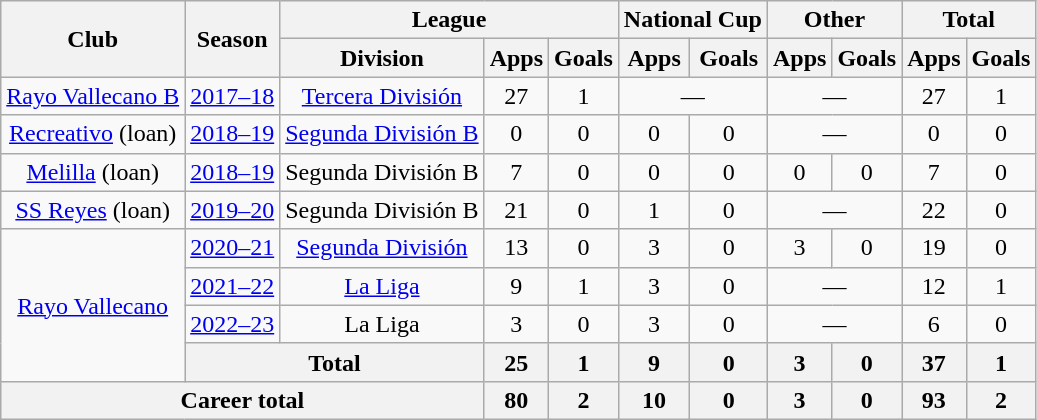<table class="wikitable" style="text-align:center">
<tr>
<th rowspan="2">Club</th>
<th rowspan="2">Season</th>
<th colspan="3">League</th>
<th colspan="2">National Cup</th>
<th colspan="2">Other</th>
<th colspan="2">Total</th>
</tr>
<tr>
<th>Division</th>
<th>Apps</th>
<th>Goals</th>
<th>Apps</th>
<th>Goals</th>
<th>Apps</th>
<th>Goals</th>
<th>Apps</th>
<th>Goals</th>
</tr>
<tr>
<td><a href='#'>Rayo Vallecano B</a></td>
<td><a href='#'>2017–18</a></td>
<td><a href='#'>Tercera División</a></td>
<td>27</td>
<td>1</td>
<td colspan="2">—</td>
<td colspan="2">—</td>
<td>27</td>
<td>1</td>
</tr>
<tr>
<td><a href='#'>Recreativo</a> (loan)</td>
<td><a href='#'>2018–19</a></td>
<td><a href='#'>Segunda División B</a></td>
<td>0</td>
<td>0</td>
<td>0</td>
<td>0</td>
<td colspan="2">—</td>
<td>0</td>
<td>0</td>
</tr>
<tr>
<td><a href='#'>Melilla</a> (loan)</td>
<td><a href='#'>2018–19</a></td>
<td>Segunda División B</td>
<td>7</td>
<td>0</td>
<td>0</td>
<td>0</td>
<td>0</td>
<td>0</td>
<td>7</td>
<td>0</td>
</tr>
<tr>
<td><a href='#'>SS Reyes</a> (loan)</td>
<td><a href='#'>2019–20</a></td>
<td>Segunda División B</td>
<td>21</td>
<td>0</td>
<td>1</td>
<td>0</td>
<td colspan="2">—</td>
<td>22</td>
<td>0</td>
</tr>
<tr>
<td rowspan="4"><a href='#'>Rayo Vallecano</a></td>
<td><a href='#'>2020–21</a></td>
<td><a href='#'>Segunda División</a></td>
<td>13</td>
<td>0</td>
<td>3</td>
<td>0</td>
<td>3</td>
<td>0</td>
<td>19</td>
<td>0</td>
</tr>
<tr>
<td><a href='#'>2021–22</a></td>
<td><a href='#'>La Liga</a></td>
<td>9</td>
<td>1</td>
<td>3</td>
<td>0</td>
<td colspan="2">—</td>
<td>12</td>
<td>1</td>
</tr>
<tr>
<td><a href='#'>2022–23</a></td>
<td>La Liga</td>
<td>3</td>
<td>0</td>
<td>3</td>
<td>0</td>
<td colspan="2">—</td>
<td>6</td>
<td>0</td>
</tr>
<tr>
<th colspan="2">Total</th>
<th>25</th>
<th>1</th>
<th>9</th>
<th>0</th>
<th>3</th>
<th>0</th>
<th>37</th>
<th>1</th>
</tr>
<tr>
<th colspan="3">Career total</th>
<th>80</th>
<th>2</th>
<th>10</th>
<th>0</th>
<th>3</th>
<th>0</th>
<th>93</th>
<th>2</th>
</tr>
</table>
